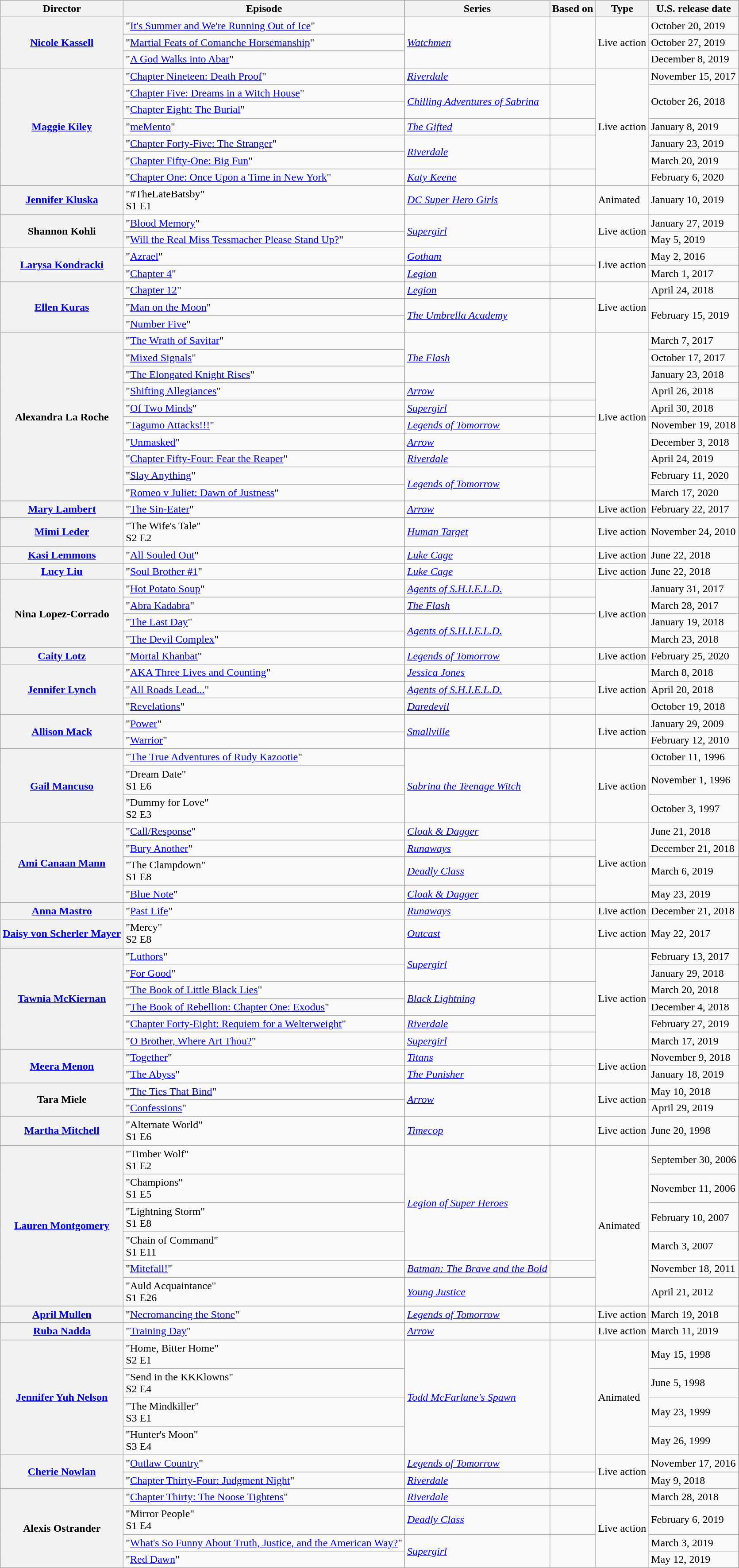<table class="wikitable plainrowheaders sortable">
<tr>
<th>Director</th>
<th>Episode</th>
<th>Series</th>
<th>Based on</th>
<th>Type</th>
<th>U.S. release date</th>
</tr>
<tr>
<th scope="row" rowspan="3"><a href='#'>Nicole Kassell</a></th>
<td>"<a href='#'>It's Summer and We're Running Out of Ice</a>"</td>
<td rowspan="3"><em><a href='#'>Watchmen</a></em></td>
<td rowspan="3"></td>
<td rowspan="3">Live action</td>
<td>October 20, 2019</td>
</tr>
<tr>
<td>"<a href='#'>Martial Feats of Comanche Horsemanship</a>"</td>
<td>October 27, 2019</td>
</tr>
<tr>
<td>"<a href='#'>A God Walks into Abar</a>"</td>
<td>December 8, 2019</td>
</tr>
<tr>
<th scope="row" rowspan="7"><a href='#'>Maggie Kiley</a></th>
<td>"<a href='#'>Chapter Nineteen: Death Proof</a>"</td>
<td><em><a href='#'>Riverdale</a></em></td>
<td></td>
<td rowspan="7">Live action</td>
<td>November 15, 2017</td>
</tr>
<tr>
<td>"<a href='#'>Chapter Five: Dreams in a Witch House</a>"</td>
<td rowspan="2"><em><a href='#'>Chilling Adventures of Sabrina</a></em></td>
<td rowspan="2"></td>
<td rowspan="2">October 26, 2018</td>
</tr>
<tr>
<td>"<a href='#'>Chapter Eight: The Burial</a>"</td>
</tr>
<tr>
<td>"<a href='#'>meMento</a>"</td>
<td><em><a href='#'>The Gifted</a></em></td>
<td></td>
<td>January 8, 2019</td>
</tr>
<tr>
<td>"<a href='#'>Chapter Forty-Five: The Stranger</a>"</td>
<td rowspan="2"><em><a href='#'>Riverdale</a></em></td>
<td rowspan="2"></td>
<td>January 23, 2019</td>
</tr>
<tr>
<td>"<a href='#'>Chapter Fifty-One: Big Fun</a>"</td>
<td>March 20, 2019</td>
</tr>
<tr>
<td>"<a href='#'>Chapter One: Once Upon a Time in New York</a>"</td>
<td><em><a href='#'>Katy Keene</a></em></td>
<td></td>
<td>February 6, 2020</td>
</tr>
<tr>
<th scope="row"><a href='#'>Jennifer Kluska</a></th>
<td>"#TheLateBatsby"<br>S1 E1</td>
<td><em><a href='#'>DC Super Hero Girls</a></em></td>
<td></td>
<td>Animated</td>
<td>January 10, 2019</td>
</tr>
<tr>
<th scope="row" rowspan="2">Shannon Kohli</th>
<td>"<a href='#'>Blood Memory</a>"</td>
<td rowspan="2"><em><a href='#'>Supergirl</a></em></td>
<td rowspan="2"></td>
<td rowspan="2">Live action</td>
<td>January 27, 2019</td>
</tr>
<tr>
<td>"<a href='#'>Will the Real Miss Tessmacher Please Stand Up?</a>"</td>
<td>May 5, 2019</td>
</tr>
<tr>
<th scope="row" rowspan="2"><a href='#'>Larysa Kondracki</a></th>
<td>"<a href='#'>Azrael</a>"</td>
<td><em><a href='#'>Gotham</a></em></td>
<td></td>
<td rowspan="2">Live action</td>
<td>May 2, 2016</td>
</tr>
<tr>
<td>"<a href='#'>Chapter 4</a>"</td>
<td><em><a href='#'>Legion</a></em></td>
<td></td>
<td>March 1, 2017</td>
</tr>
<tr>
<th scope="row" rowspan="3"><a href='#'>Ellen Kuras</a></th>
<td>"<a href='#'>Chapter 12</a>"</td>
<td><em><a href='#'>Legion</a></em></td>
<td></td>
<td rowspan="3">Live action</td>
<td>April 24, 2018</td>
</tr>
<tr>
<td>"<a href='#'>Man on the Moon</a>"</td>
<td rowspan="2"><em><a href='#'>The Umbrella Academy</a></em></td>
<td rowspan="2"></td>
<td rowspan="2">February 15, 2019</td>
</tr>
<tr>
<td>"<a href='#'>Number Five</a>"</td>
</tr>
<tr>
<th scope="row" rowspan="10">Alexandra La Roche</th>
<td>"<a href='#'>The Wrath of Savitar</a>"</td>
<td rowspan="3"><em><a href='#'>The Flash</a></em></td>
<td rowspan="3"></td>
<td rowspan="10">Live action</td>
<td>March 7, 2017</td>
</tr>
<tr>
<td>"<a href='#'>Mixed Signals</a>"</td>
<td>October 17, 2017</td>
</tr>
<tr>
<td>"<a href='#'>The Elongated Knight Rises</a>"</td>
<td>January 23, 2018</td>
</tr>
<tr>
<td>"<a href='#'>Shifting Allegiances</a>"</td>
<td><em><a href='#'>Arrow</a></em></td>
<td></td>
<td>April 26, 2018</td>
</tr>
<tr>
<td>"<a href='#'>Of Two Minds</a>"</td>
<td><em><a href='#'>Supergirl</a></em></td>
<td></td>
<td>April 30, 2018</td>
</tr>
<tr>
<td>"<a href='#'>Tagumo Attacks!!!</a>"</td>
<td><em><a href='#'>Legends of Tomorrow</a></em></td>
<td></td>
<td>November 19, 2018</td>
</tr>
<tr>
<td>"<a href='#'>Unmasked</a>"</td>
<td><em><a href='#'>Arrow</a></em></td>
<td></td>
<td>December 3, 2018</td>
</tr>
<tr>
<td>"<a href='#'>Chapter Fifty-Four: Fear the Reaper</a>"</td>
<td><em><a href='#'>Riverdale</a></em></td>
<td></td>
<td>April 24, 2019</td>
</tr>
<tr>
<td>"<a href='#'>Slay Anything</a>"</td>
<td rowspan="2"><em><a href='#'>Legends of Tomorrow</a></em></td>
<td rowspan="2"></td>
<td>February 11, 2020</td>
</tr>
<tr>
<td>"<a href='#'>Romeo v Juliet: Dawn of Justness</a>"</td>
<td>March 17, 2020</td>
</tr>
<tr>
<th scope="row"><a href='#'>Mary Lambert</a></th>
<td>"<a href='#'>The Sin-Eater</a>"</td>
<td><em><a href='#'>Arrow</a></em></td>
<td></td>
<td>Live action</td>
<td>February 22, 2017</td>
</tr>
<tr>
<th scope="row"><a href='#'>Mimi Leder</a></th>
<td>"The Wife's Tale"<br>S2 E2</td>
<td><em><a href='#'>Human Target</a></em></td>
<td></td>
<td>Live action</td>
<td>November 24, 2010</td>
</tr>
<tr>
<th scope="row"><a href='#'>Kasi Lemmons</a></th>
<td>"<a href='#'>All Souled Out</a>"</td>
<td><em><a href='#'>Luke Cage</a></em></td>
<td></td>
<td>Live action</td>
<td>June 22, 2018</td>
</tr>
<tr>
<th scope="row"><a href='#'>Lucy Liu</a></th>
<td>"<a href='#'>Soul Brother #1</a>"</td>
<td><em><a href='#'>Luke Cage</a></em></td>
<td></td>
<td>Live action</td>
<td>June 22, 2018</td>
</tr>
<tr>
<th scope="row" rowspan="4">Nina Lopez-Corrado</th>
<td>"<a href='#'>Hot Potato Soup</a>"</td>
<td><em><a href='#'>Agents of S.H.I.E.L.D.</a></em></td>
<td></td>
<td rowspan="4">Live action</td>
<td>January 31, 2017</td>
</tr>
<tr>
<td>"<a href='#'>Abra Kadabra</a>"</td>
<td><em><a href='#'>The Flash</a></em></td>
<td></td>
<td>March 28, 2017</td>
</tr>
<tr>
<td>"<a href='#'>The Last Day</a>"</td>
<td rowspan="2"><em><a href='#'>Agents of S.H.I.E.L.D.</a></em></td>
<td rowspan="2"></td>
<td>January 19, 2018</td>
</tr>
<tr>
<td>"<a href='#'>The Devil Complex</a>"</td>
<td>March 23, 2018</td>
</tr>
<tr>
<th scope="row"><a href='#'>Caity Lotz</a></th>
<td>"<a href='#'>Mortal Khanbat</a>"</td>
<td><em><a href='#'>Legends of Tomorrow</a></em></td>
<td></td>
<td>Live action</td>
<td>February 25, 2020</td>
</tr>
<tr>
<th scope="row" rowspan="3"><a href='#'>Jennifer Lynch</a></th>
<td>"<a href='#'>AKA Three Lives and Counting</a>"</td>
<td><em><a href='#'>Jessica Jones</a></em></td>
<td></td>
<td rowspan="3">Live action</td>
<td>March 8, 2018</td>
</tr>
<tr>
<td>"<a href='#'>All Roads Lead...</a>"</td>
<td><em><a href='#'>Agents of S.H.I.E.L.D.</a></em></td>
<td></td>
<td>April 20, 2018</td>
</tr>
<tr>
<td>"<a href='#'>Revelations</a>"</td>
<td><em><a href='#'>Daredevil</a></em></td>
<td></td>
<td>October 19, 2018</td>
</tr>
<tr>
<th scope="row" rowspan="2"><a href='#'>Allison Mack</a></th>
<td>"<a href='#'>Power</a>"</td>
<td rowspan="2"><em><a href='#'>Smallville</a></em></td>
<td rowspan="2"></td>
<td rowspan="2">Live action</td>
<td>January 29, 2009</td>
</tr>
<tr>
<td>"<a href='#'>Warrior</a>"</td>
<td>February 12, 2010</td>
</tr>
<tr>
<th scope="row" rowspan="3"><a href='#'>Gail Mancuso</a></th>
<td>"<a href='#'>The True Adventures of Rudy Kazootie</a>"</td>
<td rowspan="3"><em><a href='#'>Sabrina the Teenage Witch</a></em></td>
<td rowspan="3"></td>
<td rowspan="3">Live action</td>
<td>October 11, 1996</td>
</tr>
<tr>
<td>"Dream Date"<br>S1 E6</td>
<td>November 1, 1996</td>
</tr>
<tr>
<td>"Dummy for Love"<br>S2 E3</td>
<td>October 3, 1997</td>
</tr>
<tr>
<th scope="row" rowspan="4"><a href='#'>Ami Canaan Mann</a></th>
<td>"<a href='#'>Call/Response</a>"</td>
<td><em><a href='#'>Cloak & Dagger</a></em></td>
<td></td>
<td rowspan="4">Live action</td>
<td>June 21, 2018</td>
</tr>
<tr>
<td>"<a href='#'>Bury Another</a>"</td>
<td><em><a href='#'>Runaways</a></em></td>
<td></td>
<td>December 21, 2018</td>
</tr>
<tr>
<td>"The Clampdown"<br>S1 E8</td>
<td><em><a href='#'>Deadly Class</a></em></td>
<td></td>
<td>March 6, 2019</td>
</tr>
<tr>
<td>"<a href='#'>Blue Note</a>"</td>
<td><em><a href='#'>Cloak & Dagger</a></em></td>
<td></td>
<td>May 23, 2019</td>
</tr>
<tr>
<th scope="row"><a href='#'>Anna Mastro</a></th>
<td>"<a href='#'>Past Life</a>"</td>
<td><em><a href='#'>Runaways</a></em></td>
<td></td>
<td>Live action</td>
<td>December 21, 2018</td>
</tr>
<tr>
<th scope="row"><a href='#'>Daisy von Scherler Mayer</a></th>
<td>"Mercy"<br>S2 E8</td>
<td><em><a href='#'>Outcast</a></em></td>
<td></td>
<td>Live action</td>
<td>May 22, 2017</td>
</tr>
<tr>
<th scope="row" rowspan="6"><a href='#'>Tawnia McKiernan</a></th>
<td>"<a href='#'>Luthors</a>"</td>
<td rowspan="2"><em><a href='#'>Supergirl</a></em></td>
<td rowspan="2"></td>
<td rowspan="6">Live action</td>
<td>February 13, 2017</td>
</tr>
<tr>
<td>"<a href='#'>For Good</a>"</td>
<td>January 29, 2018</td>
</tr>
<tr>
<td>"<a href='#'>The Book of Little Black Lies</a>"</td>
<td rowspan="2"><em><a href='#'>Black Lightning</a></em></td>
<td rowspan="2"></td>
<td>March 20, 2018</td>
</tr>
<tr>
<td>"<a href='#'>The Book of Rebellion: Chapter One: Exodus</a>"</td>
<td>December 4, 2018</td>
</tr>
<tr>
<td>"<a href='#'>Chapter Forty-Eight: Requiem for a Welterweight</a>"</td>
<td><em><a href='#'>Riverdale</a></em></td>
<td></td>
<td>February 27, 2019</td>
</tr>
<tr>
<td>"<a href='#'>O Brother, Where Art Thou?</a>"</td>
<td><em><a href='#'>Supergirl</a></em></td>
<td></td>
<td>March 17, 2019</td>
</tr>
<tr>
<th scope="row" rowspan="2"><a href='#'>Meera Menon</a></th>
<td>"<a href='#'>Together</a>"</td>
<td><em><a href='#'>Titans</a></em></td>
<td></td>
<td rowspan="2">Live action</td>
<td>November 9, 2018</td>
</tr>
<tr>
<td>"<a href='#'>The Abyss</a>"</td>
<td><em><a href='#'>The Punisher</a></em></td>
<td></td>
<td>January 18, 2019</td>
</tr>
<tr>
<th scope="row" rowspan="2">Tara Miele</th>
<td>"<a href='#'>The Ties That Bind</a>"</td>
<td rowspan="2"><em><a href='#'>Arrow</a></em></td>
<td rowspan="2"></td>
<td rowspan="2">Live action</td>
<td>May 10, 2018</td>
</tr>
<tr>
<td>"<a href='#'>Confessions</a>"</td>
<td>April 29, 2019</td>
</tr>
<tr>
<th scope="row"><a href='#'>Martha Mitchell</a></th>
<td>"Alternate World"<br>S1 E6</td>
<td><em><a href='#'>Timecop</a></em></td>
<td></td>
<td>Live action</td>
<td>June 20, 1998</td>
</tr>
<tr>
<th scope="row" rowspan="6"><a href='#'>Lauren Montgomery</a></th>
<td>"Timber Wolf"<br>S1 E2</td>
<td rowspan="4"><em><a href='#'>Legion of Super Heroes</a></em></td>
<td rowspan="4"></td>
<td rowspan="6">Animated</td>
<td>September 30, 2006</td>
</tr>
<tr>
<td>"Champions"<br>S1 E5</td>
<td>November 11, 2006</td>
</tr>
<tr>
<td>"Lightning Storm"<br>S1 E8</td>
<td>February 10, 2007</td>
</tr>
<tr>
<td>"Chain of Command"<br>S1 E11</td>
<td>March 3, 2007</td>
</tr>
<tr>
<td>"<a href='#'>Mitefall!</a>"</td>
<td><em><a href='#'>Batman: The Brave and the Bold</a></em></td>
<td></td>
<td>November 18, 2011</td>
</tr>
<tr>
<td>"Auld Acquaintance"<br>S1 E26</td>
<td><em><a href='#'>Young Justice</a></em></td>
<td></td>
<td>April 21, 2012</td>
</tr>
<tr>
<th scope="row"><a href='#'>April Mullen</a></th>
<td>"<a href='#'>Necromancing the Stone</a>"</td>
<td><em><a href='#'>Legends of Tomorrow</a></em></td>
<td></td>
<td>Live action</td>
<td>March 19, 2018</td>
</tr>
<tr>
<th scope="row"><a href='#'>Ruba Nadda</a></th>
<td>"<a href='#'>Training Day</a>"</td>
<td><em><a href='#'>Arrow</a></em></td>
<td></td>
<td>Live action</td>
<td>March 11, 2019</td>
</tr>
<tr>
<th scope="row" rowspan="4"><a href='#'>Jennifer Yuh Nelson</a></th>
<td>"Home, Bitter Home"<br>S2 E1</td>
<td rowspan="4"><em><a href='#'>Todd McFarlane's Spawn</a></em></td>
<td rowspan="4"></td>
<td rowspan="4">Animated</td>
<td>May 15, 1998</td>
</tr>
<tr>
<td>"Send in the KKKlowns"<br>S2 E4</td>
<td>June 5, 1998</td>
</tr>
<tr>
<td>"The Mindkiller"<br>S3 E1</td>
<td>May 23, 1999</td>
</tr>
<tr>
<td>"Hunter's Moon"<br>S3 E4</td>
<td>May 26, 1999</td>
</tr>
<tr>
<th scope="row" rowspan="2"><a href='#'>Cherie Nowlan</a></th>
<td>"<a href='#'>Outlaw Country</a>"</td>
<td><em><a href='#'>Legends of Tomorrow</a></em></td>
<td></td>
<td rowspan="2">Live action</td>
<td>November 17, 2016</td>
</tr>
<tr>
<td>"<a href='#'>Chapter Thirty-Four: Judgment Night</a>"</td>
<td><em><a href='#'>Riverdale</a></em></td>
<td></td>
<td>May 9, 2018</td>
</tr>
<tr>
<th scope="row" rowspan="4">Alexis Ostrander</th>
<td>"<a href='#'>Chapter Thirty: The Noose Tightens</a>"</td>
<td><em><a href='#'>Riverdale</a></em></td>
<td></td>
<td rowspan="4">Live action</td>
<td>March 28, 2018</td>
</tr>
<tr>
<td>"Mirror People"<br>S1 E4</td>
<td><em><a href='#'>Deadly Class</a></em></td>
<td></td>
<td>February 6, 2019</td>
</tr>
<tr>
<td>"<a href='#'>What's So Funny About Truth, Justice, and the American Way?</a>"</td>
<td rowspan="2"><em><a href='#'>Supergirl</a></em></td>
<td rowspan="2"></td>
<td>March 3, 2019</td>
</tr>
<tr>
<td>"<a href='#'>Red Dawn</a>"</td>
<td>May 12, 2019</td>
</tr>
</table>
